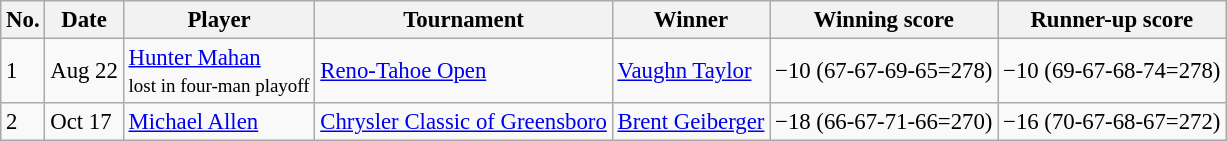<table class="wikitable" style="font-size:95%;">
<tr>
<th>No.</th>
<th>Date</th>
<th>Player</th>
<th>Tournament</th>
<th>Winner</th>
<th>Winning score</th>
<th>Runner-up score</th>
</tr>
<tr>
<td>1</td>
<td>Aug 22</td>
<td> <a href='#'>Hunter Mahan</a><br><small>lost in four-man playoff</small></td>
<td><a href='#'>Reno-Tahoe Open</a></td>
<td> <a href='#'>Vaughn Taylor</a></td>
<td>−10 (67-67-69-65=278)</td>
<td>−10 (69-67-68-74=278)</td>
</tr>
<tr>
<td>2</td>
<td>Oct 17</td>
<td> <a href='#'>Michael Allen</a></td>
<td><a href='#'>Chrysler Classic of Greensboro</a></td>
<td> <a href='#'>Brent Geiberger</a></td>
<td>−18 (66-67-71-66=270)</td>
<td>−16 (70-67-68-67=272)</td>
</tr>
</table>
